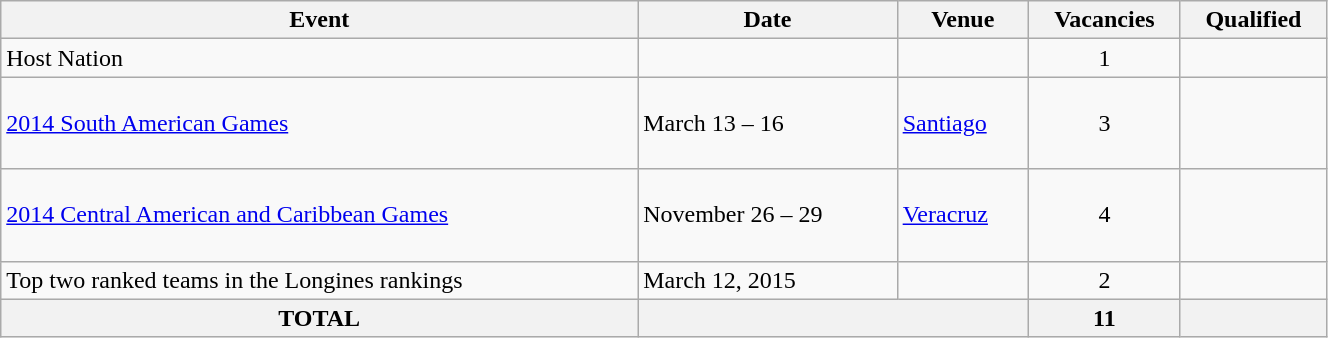<table class="wikitable" width=70%>
<tr>
<th scope="col">Event</th>
<th>Date</th>
<th>Venue</th>
<th>Vacancies</th>
<th>Qualified</th>
</tr>
<tr>
<td>Host Nation</td>
<td></td>
<td></td>
<td align="center">1</td>
<td></td>
</tr>
<tr>
<td><a href='#'>2014 South American Games</a></td>
<td>March 13 – 16</td>
<td> <a href='#'>Santiago</a></td>
<td align="center">3</td>
<td><br><br><br><s></s></td>
</tr>
<tr>
<td><a href='#'>2014 Central American and Caribbean Games</a></td>
<td>November 26 – 29</td>
<td> <a href='#'>Veracruz</a></td>
<td align="center">4</td>
<td><br><br><br></td>
</tr>
<tr>
<td>Top two ranked teams in the Longines rankings</td>
<td>March 12, 2015</td>
<td></td>
<td align="center">2</td>
<td><br></td>
</tr>
<tr>
<th>TOTAL</th>
<th colspan="2"></th>
<th>11</th>
<th></th>
</tr>
</table>
